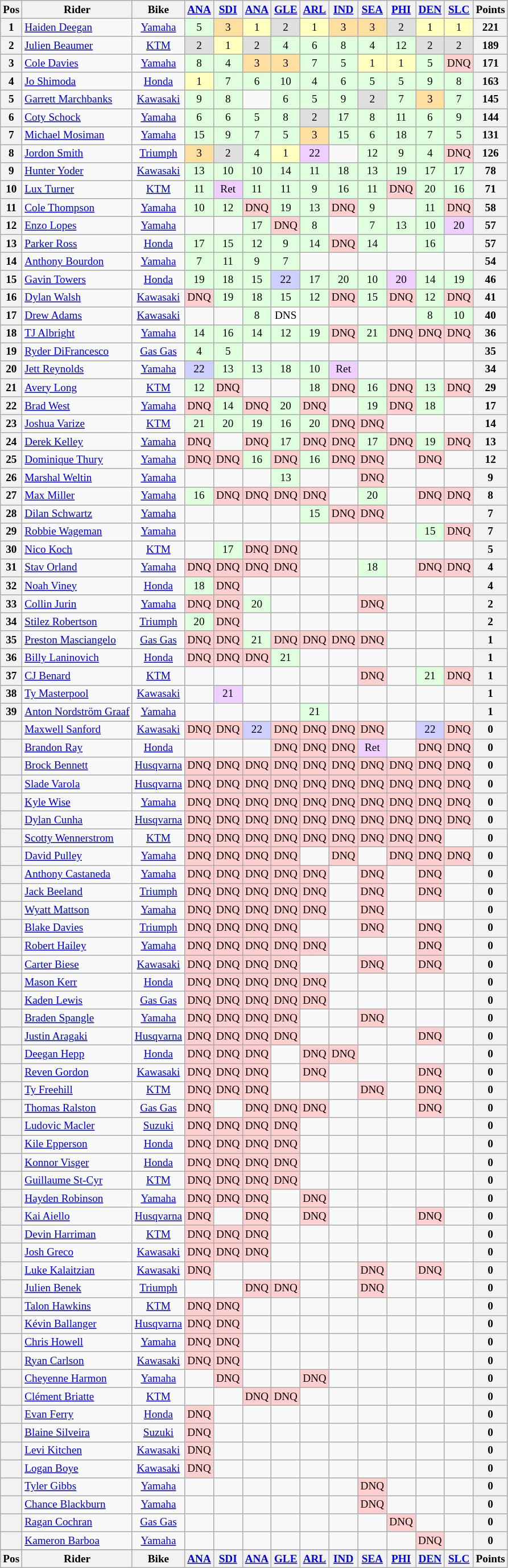<table class="wikitable" style="font-size: 80%; text-align:center">
<tr valign="top">
<th valign="middle">Pos</th>
<th valign="middle">Rider</th>
<th valign="middle">Bike</th>
<th><a href='#'>ANA</a><br></th>
<th><a href='#'>SDI</a><br></th>
<th><a href='#'>ANA</a><br></th>
<th><a href='#'>GLE</a><br></th>
<th><a href='#'>ARL</a><br></th>
<th><a href='#'>IND</a><br></th>
<th><a href='#'>SEA</a><br></th>
<th><a href='#'>PHI</a><br></th>
<th><a href='#'>DEN</a><br></th>
<th><a href='#'>SLC</a><br></th>
<th valign="middle">Points</th>
</tr>
<tr>
<th>1</th>
<td align=left> <a href='#'>Haiden Deegan</a></td>
<td><a href='#'>Yamaha</a></td>
<td style="background:#dfffdf;">5</td>
<td style="background:#ffdf9f;">3</td>
<td style="background:#ffffbf;">1</td>
<td style="background:#dfdfdf;">2</td>
<td style="background:#ffffbf;">1</td>
<td style="background:#ffdf9f;">3</td>
<td style="background:#ffdf9f;">3</td>
<td style="background:#dfdfdf;">2</td>
<td style="background:#ffffbf;">1</td>
<td style="background:#ffffbf;">1</td>
<th>221</th>
</tr>
<tr>
<th>2</th>
<td align=left> <a href='#'>Julien Beaumer</a></td>
<td><a href='#'>KTM</a></td>
<td style="background:#dfdfdf;">2</td>
<td style="background:#ffffbf;">1</td>
<td style="background:#dfdfdf;">2</td>
<td style="background:#dfffdf;">4</td>
<td style="background:#dfffdf;">6</td>
<td style="background:#dfffdf;">8</td>
<td style="background:#dfffdf;">4</td>
<td style="background:#dfffdf;">12</td>
<td style="background:#dfdfdf;">2</td>
<td style="background:#dfdfdf;">2</td>
<th>189</th>
</tr>
<tr>
<th>3</th>
<td align=left> <a href='#'>Cole Davies</a></td>
<td><a href='#'>Yamaha</a></td>
<td style="background:#dfffdf;">8</td>
<td style="background:#dfffdf;">4</td>
<td style="background:#ffdf9f;">3</td>
<td style="background:#ffdf9f;">3</td>
<td style="background:#dfffdf;">7</td>
<td style="background:#dfffdf;">5</td>
<td style="background:#ffffbf;">1</td>
<td style="background:#ffffbf;">1</td>
<td style="background:#dfffdf;">5</td>
<td style="background:#ffcfcf;">DNQ</td>
<th>171</th>
</tr>
<tr>
<th>4</th>
<td align=left> <a href='#'>Jo Shimoda</a></td>
<td><a href='#'>Honda</a></td>
<td style="background:#ffffbf;">1</td>
<td style="background:#dfffdf;">7</td>
<td style="background:#dfffdf;">6</td>
<td style="background:#dfffdf;">10</td>
<td style="background:#dfffdf;">4</td>
<td style="background:#dfffdf;">6</td>
<td style="background:#dfffdf;">5</td>
<td style="background:#dfffdf;">5</td>
<td style="background:#dfffdf;">9</td>
<td style="background:#dfffdf;">8</td>
<th>163</th>
</tr>
<tr>
<th>5</th>
<td align=left> <a href='#'>Garrett Marchbanks</a></td>
<td><a href='#'>Kawasaki</a></td>
<td style="background:#dfffdf;">9</td>
<td style="background:#dfffdf;">8</td>
<td></td>
<td style="background:#dfffdf;">6</td>
<td style="background:#dfffdf;">5</td>
<td style="background:#dfffdf;">9</td>
<td style="background:#dfdfdf;">2</td>
<td style="background:#dfffdf;">7</td>
<td style="background:#ffdf9f;">3</td>
<td style="background:#dfffdf;">7</td>
<th>145</th>
</tr>
<tr>
<th>6</th>
<td align=left> <a href='#'>Coty Schock</a></td>
<td><a href='#'>Yamaha</a></td>
<td style="background:#dfffdf;">6</td>
<td style="background:#dfffdf;">6</td>
<td style="background:#dfffdf;">5</td>
<td style="background:#dfffdf;">8</td>
<td style="background:#dfdfdf;">2</td>
<td style="background:#dfffdf;">17</td>
<td style="background:#dfffdf;">8</td>
<td style="background:#dfffdf;">11</td>
<td style="background:#dfffdf;">6</td>
<td style="background:#dfffdf;">9</td>
<th>144</th>
</tr>
<tr>
<th>7</th>
<td align=left> <a href='#'>Michael Mosiman</a></td>
<td><a href='#'>Yamaha</a></td>
<td style="background:#dfffdf;">15</td>
<td style="background:#dfffdf;">9</td>
<td style="background:#dfffdf;">7</td>
<td style="background:#dfffdf;">5</td>
<td style="background:#ffdf9f;">3</td>
<td style="background:#dfffdf;">15</td>
<td style="background:#dfffdf;">6</td>
<td style="background:#dfffdf;">18</td>
<td style="background:#dfffdf;">7</td>
<td style="background:#dfffdf;">5</td>
<th>131</th>
</tr>
<tr>
<th>8</th>
<td align=left> <a href='#'>Jordon Smith</a></td>
<td><a href='#'>Triumph</a></td>
<td style="background:#ffdf9f;">3</td>
<td style="background:#dfdfdf;">2</td>
<td style="background:#dfffdf;">4</td>
<td style="background:#ffffbf;">1</td>
<td style="background:#efcfff;">22</td>
<td></td>
<td style="background:#dfffdf;">12</td>
<td style="background:#dfffdf;">9</td>
<td style="background:#dfffdf;">4</td>
<td style="background:#ffcfcf;">DNQ</td>
<th>126</th>
</tr>
<tr>
<th>9</th>
<td align=left> <a href='#'>Hunter Yoder</a></td>
<td><a href='#'>Kawasaki</a></td>
<td style="background:#dfffdf;">13</td>
<td style="background:#dfffdf;">10</td>
<td style="background:#dfffdf;">10</td>
<td style="background:#dfffdf;">14</td>
<td style="background:#dfffdf;">11</td>
<td style="background:#dfffdf;">18</td>
<td style="background:#dfffdf;">13</td>
<td style="background:#dfffdf;">19</td>
<td style="background:#dfffdf;">17</td>
<td style="background:#dfffdf;">17</td>
<th>78</th>
</tr>
<tr>
<th>10</th>
<td align=left> <a href='#'>Lux Turner</a></td>
<td><a href='#'>KTM</a></td>
<td style="background:#dfffdf;">11</td>
<td style="background:#efcfff;">Ret</td>
<td style="background:#dfffdf;">11</td>
<td style="background:#dfffdf;">11</td>
<td style="background:#dfffdf;">9</td>
<td style="background:#dfffdf;">16</td>
<td style="background:#dfffdf;">11</td>
<td style="background:#ffcfcf;">DNQ</td>
<td style="background:#dfffdf;">20</td>
<td style="background:#dfffdf;">16</td>
<th>71</th>
</tr>
<tr>
<th>11</th>
<td align=left> <a href='#'>Cole Thompson</a></td>
<td><a href='#'>Yamaha</a></td>
<td style="background:#dfffdf;">10</td>
<td style="background:#dfffdf;">12</td>
<td style="background:#ffcfcf;">DNQ</td>
<td style="background:#dfffdf;">19</td>
<td style="background:#dfffdf;">13</td>
<td style="background:#ffcfcf;">DNQ</td>
<td style="background:#dfffdf;">9</td>
<td></td>
<td style="background:#dfffdf;">11</td>
<td style="background:#ffcfcf;">DNQ</td>
<th>58</th>
</tr>
<tr>
<th>12</th>
<td align=left> <a href='#'>Enzo Lopes</a></td>
<td><a href='#'>Yamaha</a></td>
<td></td>
<td></td>
<td style="background:#dfffdf;">17</td>
<td style="background:#ffcfcf;">DNQ</td>
<td style="background:#dfffdf;">8</td>
<td></td>
<td style="background:#dfffdf;">7</td>
<td style="background:#dfffdf;">13</td>
<td style="background:#dfffdf;">10</td>
<td style="background:#efcfff;">20</td>
<th>57</th>
</tr>
<tr>
<th>13</th>
<td align=left> <a href='#'>Parker Ross</a></td>
<td><a href='#'>Honda</a></td>
<td style="background:#dfffdf;">17</td>
<td style="background:#dfffdf;">15</td>
<td style="background:#dfffdf;">12</td>
<td style="background:#dfffdf;">9</td>
<td style="background:#dfffdf;">14</td>
<td style="background:#ffcfcf;">DNQ</td>
<td style="background:#dfffdf;">14</td>
<td></td>
<td style="background:#dfffdf;">16</td>
<td></td>
<th>57</th>
</tr>
<tr>
<th>14</th>
<td align=left> <a href='#'>Anthony Bourdon</a></td>
<td><a href='#'>Yamaha</a></td>
<td style="background:#dfffdf;">7</td>
<td style="background:#dfffdf;">11</td>
<td style="background:#dfffdf;">9</td>
<td style="background:#dfffdf;">7</td>
<td></td>
<td></td>
<td></td>
<td></td>
<td></td>
<td></td>
<th>54</th>
</tr>
<tr>
<th>15</th>
<td align=left> <a href='#'>Gavin Towers</a></td>
<td><a href='#'>Honda</a></td>
<td style="background:#dfffdf;">19</td>
<td style="background:#dfffdf;">18</td>
<td style="background:#dfffdf;">15</td>
<td style="background:#cfcfff;">22</td>
<td style="background:#dfffdf;">17</td>
<td style="background:#dfffdf;">20</td>
<td style="background:#dfffdf;">10</td>
<td style="background:#efcfff;">20</td>
<td style="background:#dfffdf;">14</td>
<td style="background:#dfffdf;">19</td>
<th>46</th>
</tr>
<tr>
<th>16</th>
<td align=left> <a href='#'>Dylan Walsh</a></td>
<td><a href='#'>Kawasaki</a></td>
<td style="background:#ffcfcf;">DNQ</td>
<td style="background:#dfffdf;">19</td>
<td style="background:#dfffdf;">18</td>
<td style="background:#dfffdf;">15</td>
<td style="background:#dfffdf;">12</td>
<td style="background:#ffcfcf;">DNQ</td>
<td style="background:#dfffdf;">15</td>
<td style="background:#ffcfcf;">DNQ</td>
<td style="background:#dfffdf;">12</td>
<td style="background:#ffcfcf;">DNQ</td>
<th>41</th>
</tr>
<tr>
<th>17</th>
<td align=left> <a href='#'>Drew Adams</a></td>
<td><a href='#'>Kawasaki</a></td>
<td></td>
<td></td>
<td style="background:#dfffdf;">8</td>
<td style="background:#ffffff;">DNS</td>
<td></td>
<td></td>
<td></td>
<td></td>
<td style="background:#dfffdf;">8</td>
<td style="background:#dfffdf;">10</td>
<th>40</th>
</tr>
<tr>
<th>18</th>
<td align=left> <a href='#'>TJ Albright</a></td>
<td><a href='#'>Yamaha</a></td>
<td style="background:#dfffdf;">14</td>
<td style="background:#dfffdf;">16</td>
<td style="background:#dfffdf;">14</td>
<td style="background:#dfffdf;">12</td>
<td style="background:#dfffdf;">19</td>
<td style="background:#ffcfcf;">DNQ</td>
<td style="background:#dfffdf;">21</td>
<td style="background:#ffcfcf;">DNQ</td>
<td style="background:#ffcfcf;">DNQ</td>
<td style="background:#ffcfcf;">DNQ</td>
<th>36</th>
</tr>
<tr>
<th>19</th>
<td align=left> <a href='#'>Ryder DiFrancesco</a></td>
<td><a href='#'>Gas Gas</a></td>
<td style="background:#dfffdf;">4</td>
<td style="background:#dfffdf;">5</td>
<td></td>
<td></td>
<td></td>
<td></td>
<td></td>
<td></td>
<td></td>
<td></td>
<th>35</th>
</tr>
<tr>
<th>20</th>
<td align=left> <a href='#'>Jett Reynolds</a></td>
<td><a href='#'>Yamaha</a></td>
<td style="background:#cfcfff;">22</td>
<td style="background:#dfffdf;">13</td>
<td style="background:#dfffdf;">13</td>
<td style="background:#dfffdf;">18</td>
<td style="background:#dfffdf;">10</td>
<td style="background:#efcfff;">Ret</td>
<td></td>
<td></td>
<td></td>
<td></td>
<th>34</th>
</tr>
<tr>
<th>21</th>
<td align=left> <a href='#'>Avery Long</a></td>
<td><a href='#'>KTM</a></td>
<td style="background:#dfffdf;">12</td>
<td style="background:#ffcfcf;">DNQ</td>
<td></td>
<td></td>
<td style="background:#dfffdf;">18</td>
<td style="background:#ffcfcf;">DNQ</td>
<td style="background:#dfffdf;">16</td>
<td style="background:#ffcfcf;">DNQ</td>
<td style="background:#dfffdf;">13</td>
<td style="background:#ffcfcf;">DNQ</td>
<th>29</th>
</tr>
<tr>
<th>22</th>
<td align=left> <a href='#'>Brad West</a></td>
<td><a href='#'>Yamaha</a></td>
<td style="background:#ffcfcf;">DNQ</td>
<td style="background:#dfffdf;">14</td>
<td style="background:#ffcfcf;">DNQ</td>
<td style="background:#dfffdf;">20</td>
<td style="background:#ffcfcf;">DNQ</td>
<td></td>
<td style="background:#dfffdf;">19</td>
<td style="background:#ffcfcf;">DNQ</td>
<td style="background:#dfffdf;">18</td>
<td></td>
<th>17</th>
</tr>
<tr>
<th>23</th>
<td align=left> <a href='#'>Joshua Varize</a></td>
<td><a href='#'>KTM</a></td>
<td style="background:#dfffdf;">21</td>
<td style="background:#dfffdf;">20</td>
<td style="background:#dfffdf;">19</td>
<td style="background:#dfffdf;">16</td>
<td style="background:#dfffdf;">20</td>
<td style="background:#ffcfcf;">DNQ</td>
<td style="background:#ffcfcf;">DNQ</td>
<td></td>
<td></td>
<td></td>
<th>14</th>
</tr>
<tr>
<th>24</th>
<td align=left> <a href='#'>Derek Kelley</a></td>
<td><a href='#'>Yamaha</a></td>
<td style="background:#ffcfcf;">DNQ</td>
<td></td>
<td style="background:#ffcfcf;">DNQ</td>
<td style="background:#dfffdf;">17</td>
<td style="background:#ffcfcf;">DNQ</td>
<td style="background:#ffcfcf;">DNQ</td>
<td style="background:#dfffdf;">17</td>
<td style="background:#ffcfcf;">DNQ</td>
<td style="background:#dfffdf;">19</td>
<td style="background:#ffcfcf;">DNQ</td>
<th>13</th>
</tr>
<tr>
<th>25</th>
<td align=left> <a href='#'>Dominique Thury</a></td>
<td><a href='#'>Yamaha</a></td>
<td style="background:#ffcfcf;">DNQ</td>
<td style="background:#ffcfcf;">DNQ</td>
<td style="background:#dfffdf;">16</td>
<td style="background:#ffcfcf;">DNQ</td>
<td style="background:#dfffdf;">16</td>
<td style="background:#ffcfcf;">DNQ</td>
<td style="background:#ffcfcf;">DNQ</td>
<td></td>
<td style="background:#ffcfcf;">DNQ</td>
<td></td>
<th>12</th>
</tr>
<tr>
<th>26</th>
<td align=left> <a href='#'>Marshal Weltin</a></td>
<td><a href='#'>Yamaha</a></td>
<td></td>
<td></td>
<td></td>
<td style="background:#dfffdf;">13</td>
<td></td>
<td></td>
<td style="background:#ffcfcf;">DNQ</td>
<td></td>
<td></td>
<td></td>
<th>9</th>
</tr>
<tr>
<th>27</th>
<td align=left> <a href='#'>Max Miller</a></td>
<td><a href='#'>Yamaha</a></td>
<td style="background:#dfffdf;">16</td>
<td style="background:#ffcfcf;">DNQ</td>
<td style="background:#ffcfcf;">DNQ</td>
<td style="background:#ffcfcf;">DNQ</td>
<td style="background:#ffcfcf;">DNQ</td>
<td></td>
<td style="background:#dfffdf;">20</td>
<td></td>
<td style="background:#ffcfcf;">DNQ</td>
<td style="background:#ffcfcf;">DNQ</td>
<th>8</th>
</tr>
<tr>
<th>28</th>
<td align=left> <a href='#'>Dilan Schwartz</a></td>
<td><a href='#'>Yamaha</a></td>
<td></td>
<td></td>
<td></td>
<td></td>
<td style="background:#dfffdf;">15</td>
<td style="background:#ffcfcf;">DNQ</td>
<td style="background:#ffcfcf;">DNQ</td>
<td></td>
<td></td>
<td></td>
<th>7</th>
</tr>
<tr>
<th>29</th>
<td align=left> <a href='#'>Robbie Wageman</a></td>
<td><a href='#'>Yamaha</a></td>
<td></td>
<td></td>
<td></td>
<td></td>
<td></td>
<td></td>
<td></td>
<td></td>
<td style="background:#dfffdf;">15</td>
<td style="background:#ffcfcf;">DNQ</td>
<th>7</th>
</tr>
<tr>
<th>30</th>
<td align=left> <a href='#'>Nico Koch</a></td>
<td><a href='#'>KTM</a></td>
<td></td>
<td style="background:#dfffdf;">17</td>
<td style="background:#ffcfcf;">DNQ</td>
<td style="background:#ffcfcf;">DNQ</td>
<td></td>
<td></td>
<td></td>
<td></td>
<td></td>
<td></td>
<th>5</th>
</tr>
<tr>
<th>31</th>
<td align=left> <a href='#'>Stav Orland</a></td>
<td><a href='#'>Yamaha</a></td>
<td style="background:#ffcfcf;">DNQ</td>
<td style="background:#ffcfcf;">DNQ</td>
<td style="background:#ffcfcf;">DNQ</td>
<td style="background:#ffcfcf;">DNQ</td>
<td></td>
<td></td>
<td style="background:#dfffdf;">18</td>
<td></td>
<td style="background:#ffcfcf;">DNQ</td>
<td style="background:#ffcfcf;">DNQ</td>
<th>4</th>
</tr>
<tr>
<th>32</th>
<td align=left> <a href='#'>Noah Viney</a></td>
<td><a href='#'>Honda</a></td>
<td style="background:#dfffdf;">18</td>
<td style="background:#ffcfcf;">DNQ</td>
<td></td>
<td></td>
<td></td>
<td></td>
<td></td>
<td></td>
<td></td>
<td></td>
<th>4</th>
</tr>
<tr>
<th>33</th>
<td align=left> <a href='#'>Collin Jurin</a></td>
<td><a href='#'>Yamaha</a></td>
<td style="background:#ffcfcf;">DNQ</td>
<td style="background:#ffcfcf;">DNQ</td>
<td style="background:#dfffdf;">20</td>
<td></td>
<td></td>
<td></td>
<td style="background:#ffcfcf;">DNQ</td>
<td></td>
<td></td>
<td></td>
<th>2</th>
</tr>
<tr>
<th>34</th>
<td align=left> <a href='#'>Stilez Robertson</a></td>
<td><a href='#'>Triumph</a></td>
<td style="background:#dfffdf;">20</td>
<td style="background:#ffcfcf;">DNQ</td>
<td></td>
<td></td>
<td></td>
<td></td>
<td></td>
<td></td>
<td></td>
<td></td>
<th>2</th>
</tr>
<tr>
<th>35</th>
<td align=left> <a href='#'>Preston Masciangelo</a></td>
<td><a href='#'>Gas Gas</a></td>
<td style="background:#ffcfcf;">DNQ</td>
<td style="background:#ffcfcf;">DNQ</td>
<td style="background:#dfffdf;">21</td>
<td style="background:#ffcfcf;">DNQ</td>
<td style="background:#ffcfcf;">DNQ</td>
<td style="background:#ffcfcf;">DNQ</td>
<td style="background:#ffcfcf;">DNQ</td>
<td></td>
<td></td>
<td></td>
<th>1</th>
</tr>
<tr>
<th>36</th>
<td align=left> <a href='#'>Billy Laninovich</a></td>
<td><a href='#'>Honda</a></td>
<td style="background:#ffcfcf;">DNQ</td>
<td style="background:#ffcfcf;">DNQ</td>
<td style="background:#ffcfcf;">DNQ</td>
<td style="background:#dfffdf;">21</td>
<td></td>
<td></td>
<td></td>
<td></td>
<td></td>
<td></td>
<th>1</th>
</tr>
<tr>
<th>37</th>
<td align=left> <a href='#'>CJ Benard</a></td>
<td><a href='#'>KTM</a></td>
<td></td>
<td></td>
<td></td>
<td></td>
<td></td>
<td></td>
<td style="background:#ffcfcf;">DNQ</td>
<td></td>
<td style="background:#dfffdf;">21</td>
<td style="background:#ffcfcf;">DNQ</td>
<th>1</th>
</tr>
<tr>
<th>38</th>
<td align=left> <a href='#'>Ty Masterpool</a></td>
<td><a href='#'>Kawasaki</a></td>
<td></td>
<td style="background:#efcfff;">21</td>
<td></td>
<td></td>
<td></td>
<td></td>
<td></td>
<td></td>
<td></td>
<td></td>
<th>1</th>
</tr>
<tr>
<th>39</th>
<td align=left> <a href='#'>Anton Nordström Graaf</a></td>
<td><a href='#'>Yamaha</a></td>
<td></td>
<td></td>
<td></td>
<td></td>
<td style="background:#dfffdf;">21</td>
<td></td>
<td></td>
<td></td>
<td></td>
<td></td>
<th>1</th>
</tr>
<tr>
<th></th>
<td align=left> <a href='#'>Maxwell Sanford</a></td>
<td><a href='#'>Kawasaki</a></td>
<td style="background:#ffcfcf;">DNQ</td>
<td style="background:#ffcfcf;">DNQ</td>
<td style="background:#cfcfff;">22</td>
<td style="background:#ffcfcf;">DNQ</td>
<td style="background:#ffcfcf;">DNQ</td>
<td style="background:#ffcfcf;">DNQ</td>
<td style="background:#ffcfcf;">DNQ</td>
<td></td>
<td style="background:#cfcfff;">22</td>
<td style="background:#ffcfcf;">DNQ</td>
<th>0</th>
</tr>
<tr>
<th></th>
<td align=left> <a href='#'>Brandon Ray</a></td>
<td><a href='#'>Honda</a></td>
<td></td>
<td></td>
<td></td>
<td style="background:#ffcfcf;">DNQ</td>
<td style="background:#ffcfcf;">DNQ</td>
<td style="background:#ffcfcf;">DNQ</td>
<td style="background:#efcfff;">Ret</td>
<td></td>
<td style="background:#ffcfcf;">DNQ</td>
<td style="background:#ffcfcf;">DNQ</td>
<th>0</th>
</tr>
<tr>
<th></th>
<td align=left> <a href='#'>Brock Bennett</a></td>
<td><a href='#'>Husqvarna</a></td>
<td style="background:#ffcfcf;">DNQ</td>
<td style="background:#ffcfcf;">DNQ</td>
<td style="background:#ffcfcf;">DNQ</td>
<td style="background:#ffcfcf;">DNQ</td>
<td style="background:#ffcfcf;">DNQ</td>
<td style="background:#ffcfcf;">DNQ</td>
<td style="background:#ffcfcf;">DNQ</td>
<td style="background:#ffcfcf;">DNQ</td>
<td style="background:#ffcfcf;">DNQ</td>
<td style="background:#ffcfcf;">DNQ</td>
<th>0</th>
</tr>
<tr>
<th></th>
<td align=left> <a href='#'>Slade Varola</a></td>
<td><a href='#'>Husqvarna</a></td>
<td style="background:#ffcfcf;">DNQ</td>
<td style="background:#ffcfcf;">DNQ</td>
<td style="background:#ffcfcf;">DNQ</td>
<td style="background:#ffcfcf;">DNQ</td>
<td style="background:#ffcfcf;">DNQ</td>
<td style="background:#ffcfcf;">DNQ</td>
<td style="background:#ffcfcf;">DNQ</td>
<td style="background:#ffcfcf;">DNQ</td>
<td style="background:#ffcfcf;">DNQ</td>
<td style="background:#ffcfcf;">DNQ</td>
<th>0</th>
</tr>
<tr>
<th></th>
<td align=left> <a href='#'>Kyle Wise</a></td>
<td><a href='#'>Yamaha</a></td>
<td style="background:#ffcfcf;">DNQ</td>
<td style="background:#ffcfcf;">DNQ</td>
<td style="background:#ffcfcf;">DNQ</td>
<td style="background:#ffcfcf;">DNQ</td>
<td style="background:#ffcfcf;">DNQ</td>
<td style="background:#ffcfcf;">DNQ</td>
<td style="background:#ffcfcf;">DNQ</td>
<td style="background:#ffcfcf;">DNQ</td>
<td style="background:#ffcfcf;">DNQ</td>
<td style="background:#ffcfcf;">DNQ</td>
<th>0</th>
</tr>
<tr>
<th></th>
<td align=left> <a href='#'>Dylan Cunha</a></td>
<td><a href='#'>Husqvarna</a></td>
<td style="background:#ffcfcf;">DNQ</td>
<td style="background:#ffcfcf;">DNQ</td>
<td style="background:#ffcfcf;">DNQ</td>
<td style="background:#ffcfcf;">DNQ</td>
<td style="background:#ffcfcf;">DNQ</td>
<td style="background:#ffcfcf;">DNQ</td>
<td style="background:#ffcfcf;">DNQ</td>
<td style="background:#ffcfcf;">DNQ</td>
<td style="background:#ffcfcf;">DNQ</td>
<td style="background:#ffcfcf;">DNQ</td>
<th>0</th>
</tr>
<tr>
<th></th>
<td align=left> <a href='#'>Scotty Wennerstrom</a></td>
<td><a href='#'>KTM</a></td>
<td style="background:#ffcfcf;">DNQ</td>
<td style="background:#ffcfcf;">DNQ</td>
<td style="background:#ffcfcf;">DNQ</td>
<td style="background:#ffcfcf;">DNQ</td>
<td style="background:#ffcfcf;">DNQ</td>
<td style="background:#ffcfcf;">DNQ</td>
<td style="background:#ffcfcf;">DNQ</td>
<td style="background:#ffcfcf;">DNQ</td>
<td style="background:#ffcfcf;">DNQ</td>
<td></td>
<th>0</th>
</tr>
<tr>
<th></th>
<td align=left> <a href='#'>David Pulley</a></td>
<td><a href='#'>Yamaha</a></td>
<td style="background:#ffcfcf;">DNQ</td>
<td style="background:#ffcfcf;">DNQ</td>
<td style="background:#ffcfcf;">DNQ</td>
<td style="background:#ffcfcf;">DNQ</td>
<td></td>
<td style="background:#ffcfcf;">DNQ</td>
<td></td>
<td style="background:#ffcfcf;">DNQ</td>
<td style="background:#ffcfcf;">DNQ</td>
<td style="background:#ffcfcf;">DNQ</td>
<th>0</th>
</tr>
<tr>
<th></th>
<td align=left> <a href='#'>Anthony Castaneda</a></td>
<td><a href='#'>Yamaha</a></td>
<td style="background:#ffcfcf;">DNQ</td>
<td style="background:#ffcfcf;">DNQ</td>
<td style="background:#ffcfcf;">DNQ</td>
<td style="background:#ffcfcf;">DNQ</td>
<td style="background:#ffcfcf;">DNQ</td>
<td></td>
<td style="background:#ffcfcf;">DNQ</td>
<td></td>
<td style="background:#ffcfcf;">DNQ</td>
<td></td>
<th>0</th>
</tr>
<tr>
<th></th>
<td align=left> <a href='#'>Jack Beeland</a></td>
<td><a href='#'>Triumph</a></td>
<td style="background:#ffcfcf;">DNQ</td>
<td style="background:#ffcfcf;">DNQ</td>
<td style="background:#ffcfcf;">DNQ</td>
<td style="background:#ffcfcf;">DNQ</td>
<td style="background:#ffcfcf;">DNQ</td>
<td></td>
<td style="background:#ffcfcf;">DNQ</td>
<td></td>
<td style="background:#ffcfcf;">DNQ</td>
<td></td>
<th>0</th>
</tr>
<tr>
<th></th>
<td align=left> <a href='#'>Wyatt Mattson</a></td>
<td><a href='#'>Yamaha</a></td>
<td style="background:#ffcfcf;">DNQ</td>
<td style="background:#ffcfcf;">DNQ</td>
<td style="background:#ffcfcf;">DNQ</td>
<td style="background:#ffcfcf;">DNQ</td>
<td style="background:#ffcfcf;">DNQ</td>
<td></td>
<td style="background:#ffcfcf;">DNQ</td>
<td></td>
<td></td>
<td></td>
<th>0</th>
</tr>
<tr>
<th></th>
<td align=left> <a href='#'>Blake Davies</a></td>
<td><a href='#'>Triumph</a></td>
<td style="background:#ffcfcf;">DNQ</td>
<td style="background:#ffcfcf;">DNQ</td>
<td style="background:#ffcfcf;">DNQ</td>
<td style="background:#ffcfcf;">DNQ</td>
<td></td>
<td></td>
<td style="background:#ffcfcf;">DNQ</td>
<td></td>
<td style="background:#ffcfcf;">DNQ</td>
<td></td>
<th>0</th>
</tr>
<tr>
<th></th>
<td align=left> <a href='#'>Robert Hailey</a></td>
<td><a href='#'>Yamaha</a></td>
<td style="background:#ffcfcf;">DNQ</td>
<td style="background:#ffcfcf;">DNQ</td>
<td style="background:#ffcfcf;">DNQ</td>
<td style="background:#ffcfcf;">DNQ</td>
<td style="background:#ffcfcf;">DNQ</td>
<td></td>
<td></td>
<td></td>
<td style="background:#ffcfcf;">DNQ</td>
<td></td>
<th>0</th>
</tr>
<tr>
<th></th>
<td align=left> <a href='#'>Carter Biese</a></td>
<td><a href='#'>Kawasaki</a></td>
<td style="background:#ffcfcf;">DNQ</td>
<td style="background:#ffcfcf;">DNQ</td>
<td style="background:#ffcfcf;">DNQ</td>
<td style="background:#ffcfcf;">DNQ</td>
<td></td>
<td></td>
<td style="background:#ffcfcf;">DNQ</td>
<td></td>
<td style="background:#ffcfcf;">DNQ</td>
<td></td>
<th>0</th>
</tr>
<tr>
<th></th>
<td align=left> <a href='#'>Mason Kerr</a></td>
<td><a href='#'>Honda</a></td>
<td style="background:#ffcfcf;">DNQ</td>
<td style="background:#ffcfcf;">DNQ</td>
<td style="background:#ffcfcf;">DNQ</td>
<td style="background:#ffcfcf;">DNQ</td>
<td style="background:#ffcfcf;">DNQ</td>
<td></td>
<td></td>
<td></td>
<td></td>
<td></td>
<th>0</th>
</tr>
<tr>
<th></th>
<td align=left> <a href='#'>Kaden Lewis</a></td>
<td><a href='#'>Gas Gas</a></td>
<td style="background:#ffcfcf;">DNQ</td>
<td style="background:#ffcfcf;">DNQ</td>
<td style="background:#ffcfcf;">DNQ</td>
<td style="background:#ffcfcf;">DNQ</td>
<td style="background:#ffcfcf;">DNQ</td>
<td></td>
<td></td>
<td></td>
<td></td>
<td></td>
<th>0</th>
</tr>
<tr>
<th></th>
<td align=left> <a href='#'>Braden Spangle</a></td>
<td><a href='#'>Yamaha</a></td>
<td style="background:#ffcfcf;">DNQ</td>
<td style="background:#ffcfcf;">DNQ</td>
<td style="background:#ffcfcf;">DNQ</td>
<td style="background:#ffcfcf;">DNQ</td>
<td></td>
<td></td>
<td style="background:#ffcfcf;">DNQ</td>
<td></td>
<td></td>
<td></td>
<th>0</th>
</tr>
<tr>
<th></th>
<td align=left> <a href='#'>Justin Aragaki</a></td>
<td><a href='#'>Husqvarna</a></td>
<td style="background:#ffcfcf;">DNQ</td>
<td style="background:#ffcfcf;">DNQ</td>
<td style="background:#ffcfcf;">DNQ</td>
<td style="background:#ffcfcf;">DNQ</td>
<td></td>
<td></td>
<td></td>
<td></td>
<td style="background:#ffcfcf;">DNQ</td>
<td></td>
<th>0</th>
</tr>
<tr>
<th></th>
<td align=left> <a href='#'>Deegan Hepp</a></td>
<td><a href='#'>Honda</a></td>
<td style="background:#ffcfcf;">DNQ</td>
<td style="background:#ffcfcf;">DNQ</td>
<td style="background:#ffcfcf;">DNQ</td>
<td></td>
<td style="background:#ffcfcf;">DNQ</td>
<td style="background:#ffcfcf;">DNQ</td>
<td></td>
<td></td>
<td></td>
<td></td>
<th>0</th>
</tr>
<tr>
<th></th>
<td align=left> <a href='#'>Reven Gordon</a></td>
<td><a href='#'>Kawasaki</a></td>
<td style="background:#ffcfcf;">DNQ</td>
<td style="background:#ffcfcf;">DNQ</td>
<td style="background:#ffcfcf;">DNQ</td>
<td></td>
<td style="background:#ffcfcf;">DNQ</td>
<td></td>
<td></td>
<td></td>
<td style="background:#ffcfcf;">DNQ</td>
<td></td>
<th>0</th>
</tr>
<tr>
<th></th>
<td align=left> <a href='#'>Ty Freehill</a></td>
<td><a href='#'>KTM</a></td>
<td style="background:#ffcfcf;">DNQ</td>
<td style="background:#ffcfcf;">DNQ</td>
<td style="background:#ffcfcf;">DNQ</td>
<td></td>
<td></td>
<td></td>
<td style="background:#ffcfcf;">DNQ</td>
<td></td>
<td style="background:#ffcfcf;">DNQ</td>
<td></td>
<th>0</th>
</tr>
<tr>
<th></th>
<td align=left> <a href='#'>Thomas Ralston</a></td>
<td><a href='#'>Gas Gas</a></td>
<td style="background:#ffcfcf;">DNQ</td>
<td></td>
<td style="background:#ffcfcf;">DNQ</td>
<td style="background:#ffcfcf;">DNQ</td>
<td style="background:#ffcfcf;">DNQ</td>
<td></td>
<td></td>
<td></td>
<td style="background:#ffcfcf;">DNQ</td>
<td></td>
<th>0</th>
</tr>
<tr>
<th></th>
<td align=left> <a href='#'>Ludovic Macler</a></td>
<td><a href='#'>Suzuki</a></td>
<td style="background:#ffcfcf;">DNQ</td>
<td style="background:#ffcfcf;">DNQ</td>
<td style="background:#ffcfcf;">DNQ</td>
<td style="background:#ffcfcf;">DNQ</td>
<td></td>
<td></td>
<td></td>
<td></td>
<td></td>
<td></td>
<th>0</th>
</tr>
<tr>
<th></th>
<td align=left> <a href='#'>Kile Epperson</a></td>
<td><a href='#'>Honda</a></td>
<td style="background:#ffcfcf;">DNQ</td>
<td style="background:#ffcfcf;">DNQ</td>
<td style="background:#ffcfcf;">DNQ</td>
<td style="background:#ffcfcf;">DNQ</td>
<td></td>
<td></td>
<td></td>
<td></td>
<td></td>
<td></td>
<th>0</th>
</tr>
<tr>
<th></th>
<td align=left> <a href='#'>Konnor Visger</a></td>
<td><a href='#'>Honda</a></td>
<td style="background:#ffcfcf;">DNQ</td>
<td style="background:#ffcfcf;">DNQ</td>
<td style="background:#ffcfcf;">DNQ</td>
<td style="background:#ffcfcf;">DNQ</td>
<td></td>
<td></td>
<td></td>
<td></td>
<td></td>
<td></td>
<th>0</th>
</tr>
<tr>
<th></th>
<td align=left> <a href='#'>Guillaume St-Cyr</a></td>
<td><a href='#'>KTM</a></td>
<td style="background:#ffcfcf;">DNQ</td>
<td style="background:#ffcfcf;">DNQ</td>
<td style="background:#ffcfcf;">DNQ</td>
<td style="background:#ffcfcf;">DNQ</td>
<td></td>
<td></td>
<td></td>
<td></td>
<td></td>
<td></td>
<th>0</th>
</tr>
<tr>
<th></th>
<td align=left> <a href='#'>Hayden Robinson</a></td>
<td><a href='#'>Yamaha</a></td>
<td style="background:#ffcfcf;">DNQ</td>
<td style="background:#ffcfcf;">DNQ</td>
<td style="background:#ffcfcf;">DNQ</td>
<td></td>
<td style="background:#ffcfcf;">DNQ</td>
<td></td>
<td></td>
<td></td>
<td></td>
<td></td>
<th>0</th>
</tr>
<tr>
<th></th>
<td align=left> <a href='#'>Kai Aiello</a></td>
<td><a href='#'>Husqvarna</a></td>
<td style="background:#ffcfcf;">DNQ</td>
<td></td>
<td style="background:#ffcfcf;">DNQ</td>
<td></td>
<td style="background:#ffcfcf;">DNQ</td>
<td></td>
<td></td>
<td></td>
<td style="background:#ffcfcf;">DNQ</td>
<td></td>
<th>0</th>
</tr>
<tr>
<th></th>
<td align=left> <a href='#'>Devin Harriman</a></td>
<td><a href='#'>KTM</a></td>
<td style="background:#ffcfcf;">DNQ</td>
<td style="background:#ffcfcf;">DNQ</td>
<td style="background:#ffcfcf;">DNQ</td>
<td></td>
<td></td>
<td></td>
<td></td>
<td></td>
<td></td>
<td></td>
<th>0</th>
</tr>
<tr>
<th></th>
<td align=left> <a href='#'>Josh Greco</a></td>
<td><a href='#'>Kawasaki</a></td>
<td style="background:#ffcfcf;">DNQ</td>
<td style="background:#ffcfcf;">DNQ</td>
<td style="background:#ffcfcf;">DNQ</td>
<td></td>
<td></td>
<td></td>
<td></td>
<td></td>
<td></td>
<td></td>
<th>0</th>
</tr>
<tr>
<th></th>
<td align=left> <a href='#'>Luke Kalaitzian</a></td>
<td><a href='#'>Kawasaki</a></td>
<td style="background:#ffcfcf;">DNQ</td>
<td></td>
<td></td>
<td></td>
<td></td>
<td></td>
<td style="background:#ffcfcf;">DNQ</td>
<td></td>
<td style="background:#ffcfcf;">DNQ</td>
<td></td>
<th>0</th>
</tr>
<tr>
<th></th>
<td align=left> <a href='#'>Julien Benek</a></td>
<td><a href='#'>Triumph</a></td>
<td></td>
<td></td>
<td style="background:#ffcfcf;">DNQ</td>
<td style="background:#ffcfcf;">DNQ</td>
<td></td>
<td></td>
<td style="background:#ffcfcf;">DNQ</td>
<td></td>
<td></td>
<td></td>
<th>0</th>
</tr>
<tr>
<th></th>
<td align=left> <a href='#'>Talon Hawkins</a></td>
<td><a href='#'>KTM</a></td>
<td style="background:#ffcfcf;">DNQ</td>
<td style="background:#ffcfcf;">DNQ</td>
<td></td>
<td></td>
<td></td>
<td></td>
<td></td>
<td></td>
<td></td>
<td></td>
<th>0</th>
</tr>
<tr>
<th></th>
<td align=left> <a href='#'>Kévin Ballanger</a></td>
<td><a href='#'>Husqvarna</a></td>
<td style="background:#ffcfcf;">DNQ</td>
<td style="background:#ffcfcf;">DNQ</td>
<td></td>
<td></td>
<td></td>
<td></td>
<td></td>
<td></td>
<td></td>
<td></td>
<th>0</th>
</tr>
<tr>
<th></th>
<td align=left> <a href='#'>Chris Howell</a></td>
<td><a href='#'>Yamaha</a></td>
<td style="background:#ffcfcf;">DNQ</td>
<td style="background:#ffcfcf;">DNQ</td>
<td></td>
<td></td>
<td></td>
<td></td>
<td></td>
<td></td>
<td></td>
<td></td>
<th>0</th>
</tr>
<tr>
<th></th>
<td align=left> <a href='#'>Ryan Carlson</a></td>
<td><a href='#'>Kawasaki</a></td>
<td style="background:#ffcfcf;">DNQ</td>
<td style="background:#ffcfcf;">DNQ</td>
<td></td>
<td></td>
<td></td>
<td></td>
<td></td>
<td></td>
<td></td>
<td></td>
<th>0</th>
</tr>
<tr>
<th></th>
<td align=left> <a href='#'>Cheyenne Harmon</a></td>
<td><a href='#'>Yamaha</a></td>
<td></td>
<td style="background:#ffcfcf;">DNQ</td>
<td></td>
<td></td>
<td style="background:#ffcfcf;">DNQ</td>
<td></td>
<td></td>
<td></td>
<td></td>
<td></td>
<th>0</th>
</tr>
<tr>
<th></th>
<td align=left> <a href='#'>Clément Briatte</a></td>
<td><a href='#'>KTM</a></td>
<td></td>
<td></td>
<td style="background:#ffcfcf;">DNQ</td>
<td style="background:#ffcfcf;">DNQ</td>
<td></td>
<td></td>
<td></td>
<td></td>
<td></td>
<td></td>
<th>0</th>
</tr>
<tr>
<th></th>
<td align=left> <a href='#'>Evan Ferry</a></td>
<td><a href='#'>Honda</a></td>
<td style="background:#ffcfcf;">DNQ</td>
<td></td>
<td></td>
<td></td>
<td></td>
<td></td>
<td></td>
<td></td>
<td></td>
<td></td>
<th>0</th>
</tr>
<tr>
<th></th>
<td align=left> <a href='#'>Blaine Silveira</a></td>
<td><a href='#'>Suzuki</a></td>
<td style="background:#ffcfcf;">DNQ</td>
<td></td>
<td></td>
<td></td>
<td></td>
<td></td>
<td></td>
<td></td>
<td></td>
<td></td>
<th>0</th>
</tr>
<tr>
<th></th>
<td align=left> <a href='#'>Levi Kitchen</a></td>
<td><a href='#'>Kawasaki</a></td>
<td style="background:#ffcfcf;">DNQ</td>
<td></td>
<td></td>
<td></td>
<td></td>
<td></td>
<td></td>
<td></td>
<td></td>
<td></td>
<th>0</th>
</tr>
<tr>
<th></th>
<td align=left> <a href='#'>Logan Boye</a></td>
<td><a href='#'>Kawasaki</a></td>
<td style="background:#ffcfcf;">DNQ</td>
<td></td>
<td></td>
<td></td>
<td></td>
<td></td>
<td></td>
<td></td>
<td></td>
<td></td>
<th>0</th>
</tr>
<tr>
<th></th>
<td align=left> <a href='#'>Tyler Gibbs</a></td>
<td><a href='#'>Yamaha</a></td>
<td></td>
<td></td>
<td></td>
<td></td>
<td></td>
<td></td>
<td style="background:#ffcfcf;">DNQ</td>
<td></td>
<td></td>
<td></td>
<th>0</th>
</tr>
<tr>
<th></th>
<td align=left> <a href='#'>Chance Blackburn</a></td>
<td><a href='#'>Yamaha</a></td>
<td></td>
<td></td>
<td></td>
<td></td>
<td></td>
<td></td>
<td style="background:#ffcfcf;">DNQ</td>
<td></td>
<td></td>
<td></td>
<th>0</th>
</tr>
<tr>
<th></th>
<td align=left> <a href='#'>Ragan Cochran</a></td>
<td><a href='#'>Gas Gas</a></td>
<td></td>
<td></td>
<td></td>
<td></td>
<td></td>
<td></td>
<td></td>
<td style="background:#ffcfcf;">DNQ</td>
<td></td>
<td></td>
<th>0</th>
</tr>
<tr>
<th></th>
<td align=left> <a href='#'>Kameron Barboa</a></td>
<td><a href='#'>Yamaha</a></td>
<td></td>
<td></td>
<td></td>
<td></td>
<td></td>
<td></td>
<td></td>
<td></td>
<td style="background:#ffcfcf;">DNQ</td>
<td></td>
<th>0</th>
</tr>
<tr>
</tr>
<tr valign="top">
<th valign="middle">Pos</th>
<th valign="middle">Rider</th>
<th valign="middle">Bike</th>
<th><a href='#'>ANA</a><br></th>
<th><a href='#'>SDI</a><br></th>
<th><a href='#'>ANA</a><br></th>
<th><a href='#'>GLE</a><br></th>
<th><a href='#'>ARL</a><br></th>
<th><a href='#'>IND</a><br></th>
<th><a href='#'>SEA</a><br></th>
<th><a href='#'>PHI</a><br></th>
<th><a href='#'>DEN</a><br></th>
<th><a href='#'>SLC</a><br></th>
<th valign="middle">Points</th>
</tr>
</table>
